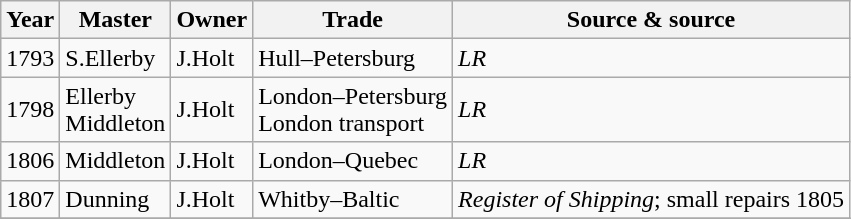<table class=" wikitable">
<tr>
<th>Year</th>
<th>Master</th>
<th>Owner</th>
<th>Trade</th>
<th>Source & source</th>
</tr>
<tr>
<td>1793</td>
<td>S.Ellerby</td>
<td>J.Holt</td>
<td>Hull–Petersburg</td>
<td><em>LR</em></td>
</tr>
<tr>
<td>1798</td>
<td>Ellerby<br>Middleton</td>
<td>J.Holt</td>
<td>London–Petersburg<br>London transport</td>
<td><em>LR</em></td>
</tr>
<tr>
<td>1806</td>
<td>Middleton</td>
<td>J.Holt</td>
<td>London–Quebec</td>
<td><em>LR</em></td>
</tr>
<tr>
<td>1807</td>
<td>Dunning</td>
<td>J.Holt</td>
<td>Whitby–Baltic</td>
<td><em>Register of Shipping</em>; small repairs 1805</td>
</tr>
<tr>
</tr>
</table>
